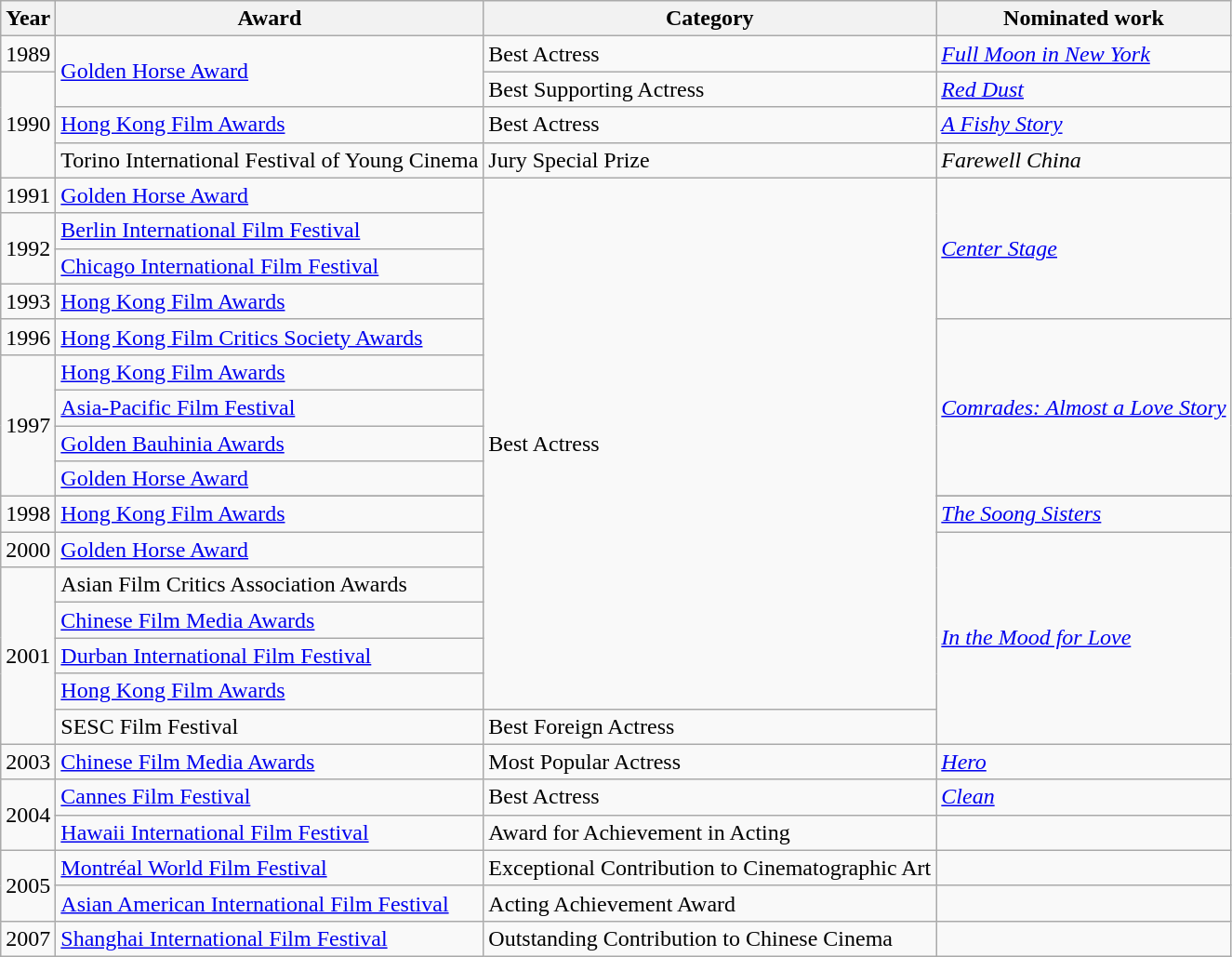<table class="wikitable sortable">
<tr>
<th>Year</th>
<th>Award</th>
<th>Category</th>
<th>Nominated work</th>
</tr>
<tr>
<td>1989</td>
<td rowspan=2><a href='#'>Golden Horse Award</a></td>
<td>Best Actress</td>
<td><em><a href='#'>Full Moon in New York</a></em></td>
</tr>
<tr>
<td rowspan=3>1990</td>
<td>Best Supporting Actress</td>
<td><em><a href='#'>Red Dust</a></em></td>
</tr>
<tr>
<td><a href='#'>Hong Kong Film Awards</a></td>
<td>Best Actress</td>
<td><em><a href='#'>A Fishy Story</a></em></td>
</tr>
<tr>
<td>Torino International Festival of Young Cinema</td>
<td>Jury Special Prize</td>
<td><em>Farewell China</em></td>
</tr>
<tr>
<td>1991</td>
<td><a href='#'>Golden Horse Award</a></td>
<td rowspan=16>Best Actress</td>
<td rowspan=4><em><a href='#'>Center Stage</a></em></td>
</tr>
<tr>
<td rowspan=2>1992</td>
<td><a href='#'>Berlin International Film Festival</a></td>
</tr>
<tr>
<td><a href='#'>Chicago International Film Festival</a></td>
</tr>
<tr>
<td>1993</td>
<td><a href='#'>Hong Kong Film Awards</a></td>
</tr>
<tr>
<td>1996</td>
<td><a href='#'>Hong Kong Film Critics Society Awards</a></td>
<td rowspan=5><em><a href='#'>Comrades: Almost a Love Story</a></em></td>
</tr>
<tr>
<td rowspan=4>1997</td>
<td><a href='#'>Hong Kong Film Awards</a></td>
</tr>
<tr>
<td><a href='#'>Asia-Pacific Film Festival</a></td>
</tr>
<tr>
<td><a href='#'>Golden Bauhinia Awards</a></td>
</tr>
<tr>
<td><a href='#'>Golden Horse Award</a></td>
</tr>
<tr>
<td rowspan=2>1998</td>
</tr>
<tr>
<td><a href='#'>Hong Kong Film Awards</a></td>
<td><em><a href='#'>The Soong Sisters</a></em></td>
</tr>
<tr>
<td>2000</td>
<td><a href='#'>Golden Horse Award</a></td>
<td rowspan=6><em><a href='#'>In the Mood for Love</a></em></td>
</tr>
<tr>
<td rowspan=5>2001</td>
<td>Asian Film Critics Association Awards</td>
</tr>
<tr>
<td><a href='#'>Chinese Film Media Awards</a></td>
</tr>
<tr>
<td><a href='#'>Durban International Film Festival</a></td>
</tr>
<tr>
<td><a href='#'>Hong Kong Film Awards</a></td>
</tr>
<tr>
<td>SESC Film Festival</td>
<td>Best Foreign Actress</td>
</tr>
<tr>
<td>2003</td>
<td><a href='#'>Chinese Film Media Awards</a></td>
<td>Most Popular Actress</td>
<td><em><a href='#'>Hero</a></em></td>
</tr>
<tr>
<td rowspan=2>2004</td>
<td><a href='#'>Cannes Film Festival</a></td>
<td>Best Actress</td>
<td><em><a href='#'>Clean</a></em></td>
</tr>
<tr>
<td><a href='#'>Hawaii International Film Festival</a></td>
<td>Award for Achievement in Acting</td>
<td></td>
</tr>
<tr>
<td rowspan=2>2005</td>
<td><a href='#'>Montréal World Film Festival</a></td>
<td>Exceptional Contribution to Cinematographic Art</td>
<td></td>
</tr>
<tr>
<td><a href='#'>Asian American International Film Festival</a></td>
<td>Acting Achievement Award</td>
<td></td>
</tr>
<tr>
<td>2007</td>
<td><a href='#'>Shanghai International Film Festival</a></td>
<td>Outstanding Contribution to Chinese Cinema</td>
<td></td>
</tr>
</table>
